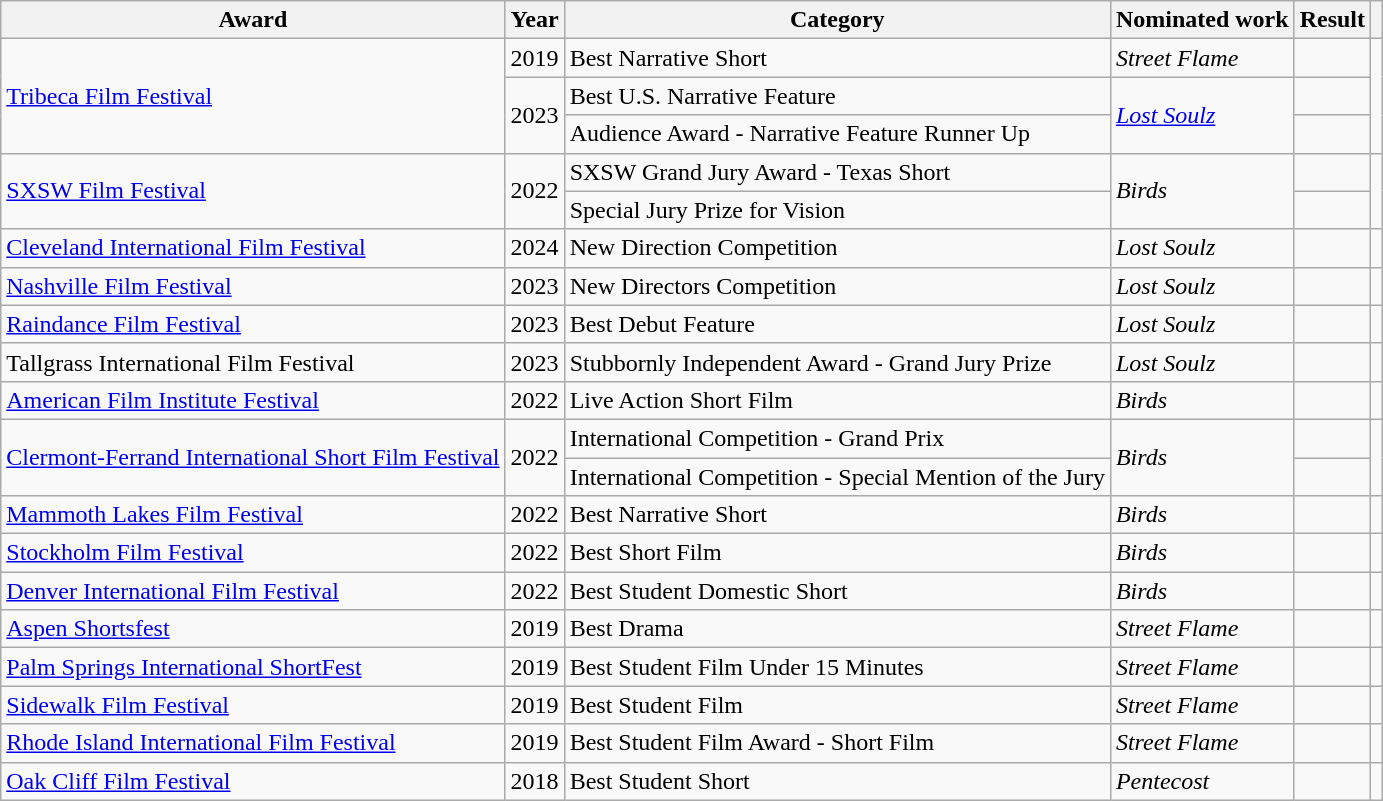<table class="wikitable">
<tr>
<th>Award</th>
<th>Year</th>
<th>Category</th>
<th>Nominated work</th>
<th>Result</th>
<th></th>
</tr>
<tr>
<td rowspan="3"><a href='#'>Tribeca Film Festival</a></td>
<td>2019</td>
<td>Best Narrative Short</td>
<td><em>Street Flame</em></td>
<td></td>
<td rowspan="3"></td>
</tr>
<tr>
<td rowspan="2">2023</td>
<td>Best U.S. Narrative Feature</td>
<td rowspan="2"><a href='#'><em>Lost Soulz</em></a></td>
<td></td>
</tr>
<tr>
<td Audience Award - Narrative>Audience Award - Narrative Feature Runner Up</td>
<td></td>
</tr>
<tr>
<td rowspan="2"><a href='#'>SXSW Film Festival</a></td>
<td rowspan="2">2022</td>
<td>SXSW Grand Jury Award - Texas Short</td>
<td rowspan="2"><em>Birds</em></td>
<td></td>
<td rowspan="2"><br></td>
</tr>
<tr>
<td Special Jury Recognition - Vision>Special Jury Prize for Vision</td>
<td></td>
</tr>
<tr>
<td><a href='#'>Cleveland International Film Festival</a></td>
<td>2024</td>
<td>New Direction Competition</td>
<td><em>Lost Soulz</em></td>
<td></td>
<td></td>
</tr>
<tr>
<td><a href='#'>Nashville Film Festival</a></td>
<td>2023</td>
<td>New Directors Competition</td>
<td><em>Lost Soulz</em></td>
<td></td>
<td></td>
</tr>
<tr>
<td><a href='#'>Raindance Film Festival</a></td>
<td>2023</td>
<td>Best Debut Feature</td>
<td><em>Lost Soulz</em></td>
<td></td>
<td></td>
</tr>
<tr>
<td>Tallgrass International Film Festival</td>
<td>2023</td>
<td>Stubbornly Independent Award - Grand Jury Prize</td>
<td><em>Lost Soulz</em></td>
<td></td>
<td></td>
</tr>
<tr>
<td><a href='#'>American Film Institute Festival</a></td>
<td>2022</td>
<td>Live Action Short Film</td>
<td><em>Birds</em></td>
<td></td>
<td></td>
</tr>
<tr>
<td rowspan="2"><a href='#'>Clermont-Ferrand International Short Film Festival</a></td>
<td rowspan="2">2022</td>
<td>International Competition - Grand Prix</td>
<td rowspan="2"><em>Birds</em></td>
<td></td>
<td rowspan="2"></td>
</tr>
<tr>
<td>International Competition - Special Mention of the Jury</td>
<td></td>
</tr>
<tr>
<td><a href='#'>Mammoth Lakes Film Festival</a></td>
<td>2022</td>
<td>Best Narrative Short</td>
<td><em>Birds</em></td>
<td></td>
<td></td>
</tr>
<tr>
<td><a href='#'>Stockholm Film Festival</a></td>
<td>2022</td>
<td>Best Short Film</td>
<td><em>Birds</em></td>
<td></td>
<td></td>
</tr>
<tr>
<td><a href='#'>Denver International Film Festival</a></td>
<td>2022</td>
<td>Best Student Domestic Short</td>
<td><em>Birds</em></td>
<td></td>
<td></td>
</tr>
<tr>
<td><a href='#'>Aspen Shortsfest</a></td>
<td>2019</td>
<td>Best Drama</td>
<td><em>Street Flame</em></td>
<td></td>
<td></td>
</tr>
<tr>
<td><a href='#'>Palm Springs International ShortFest</a></td>
<td>2019</td>
<td>Best Student Film Under 15 Minutes</td>
<td><em>Street Flame</em></td>
<td></td>
<td></td>
</tr>
<tr>
<td><a href='#'>Sidewalk Film Festival</a></td>
<td>2019</td>
<td>Best Student Film</td>
<td><em>Street Flame</em></td>
<td></td>
<td></td>
</tr>
<tr>
<td><a href='#'>Rhode Island International Film Festival</a></td>
<td>2019</td>
<td>Best Student Film Award - Short Film</td>
<td><em>Street Flame</em></td>
<td></td>
<td></td>
</tr>
<tr>
<td><a href='#'>Oak Cliff Film Festival</a></td>
<td>2018</td>
<td>Best Student Short</td>
<td><em>Pentecost</em></td>
<td></td>
<td></td>
</tr>
</table>
